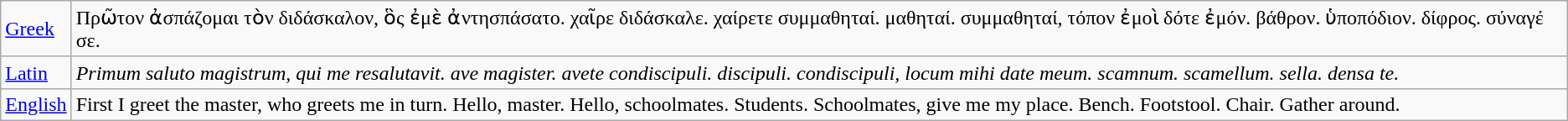<table class="wikitable">
<tr>
<td><a href='#'>Greek</a></td>
<td>Πρῶτον ἀσπάζομαι τὸν διδάσκαλον, ὃς ἐμὲ ἀντησπάσατο. χαῖρε διδάσκαλε. χαίρετε συμμαθηταί. μαθηταί. συμμαθηταί, τόπον ἐμοὶ δότε ἐμόν. βάθρον. ὑποπόδιον. δίφρος. σύναγέ σε.</td>
</tr>
<tr>
<td><a href='#'>Latin</a></td>
<td><em>Primum saluto magistrum, qui me resalutavit. ave magister. avete condiscipuli. discipuli. condiscipuli, locum mihi date meum. scamnum. scamellum. sella. densa te.</em></td>
</tr>
<tr>
<td><a href='#'>English</a></td>
<td>First I greet the master, who greets me in turn. Hello, master. Hello, schoolmates. Students. Schoolmates, give me my place. Bench. Footstool. Chair. Gather around.</td>
</tr>
</table>
